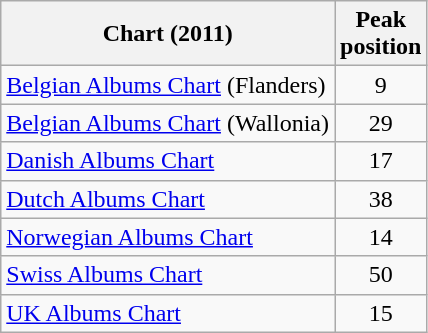<table class="wikitable sortable">
<tr>
<th>Chart (2011)</th>
<th>Peak<br>position</th>
</tr>
<tr>
<td><a href='#'>Belgian Albums Chart</a> (Flanders)</td>
<td style="text-align:center;">9</td>
</tr>
<tr>
<td><a href='#'>Belgian Albums Chart</a> (Wallonia)</td>
<td style="text-align:center;">29</td>
</tr>
<tr>
<td><a href='#'>Danish Albums Chart</a></td>
<td style="text-align:center;">17</td>
</tr>
<tr>
<td><a href='#'>Dutch Albums Chart</a></td>
<td style="text-align:center;">38</td>
</tr>
<tr>
<td><a href='#'>Norwegian Albums Chart</a></td>
<td align="center">14</td>
</tr>
<tr>
<td><a href='#'>Swiss Albums Chart</a></td>
<td style="text-align:center;">50</td>
</tr>
<tr>
<td><a href='#'>UK Albums Chart</a></td>
<td style="text-align:center;">15</td>
</tr>
</table>
